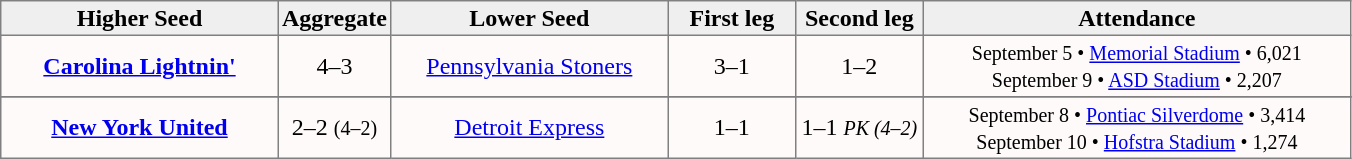<table style=border-collapse:collapse border=1 cellspacing=0 cellpadding=2>
<tr style="text-align:center; background:#efefef;">
<th width=180>Higher Seed</th>
<th width=50>Aggregate</th>
<th width=180>Lower Seed</th>
<th width=80>First leg</th>
<th width=80>Second leg</th>
<th width=280>Attendance</th>
</tr>
<tr style="text-align:center; background:snow;">
<td align=center><strong><a href='#'>Carolina Lightnin'</a></strong></td>
<td>4–3</td>
<td align=center><a href='#'>Pennsylvania Stoners</a></td>
<td>3–1</td>
<td>1–2</td>
<td><small>September 5 • <a href='#'>Memorial Stadium</a> • 6,021<br>September 9 • <a href='#'>ASD Stadium</a> • 2,207</small></td>
</tr>
<tr style="text-align:center; background:#efefef;">
</tr>
<tr style="text-align:center; background:snow;">
<td align=center><strong><a href='#'>New York United</a></strong></td>
<td>2–2 <small>(4–2)</small></td>
<td align=center><a href='#'>Detroit Express</a></td>
<td>1–1</td>
<td>1–1 <small><em>PK (4–2)</em></small></td>
<td><small>September 8 • <a href='#'>Pontiac Silverdome</a> • 3,414<br>September 10 • <a href='#'>Hofstra Stadium</a> • 1,274</small></td>
</tr>
</table>
